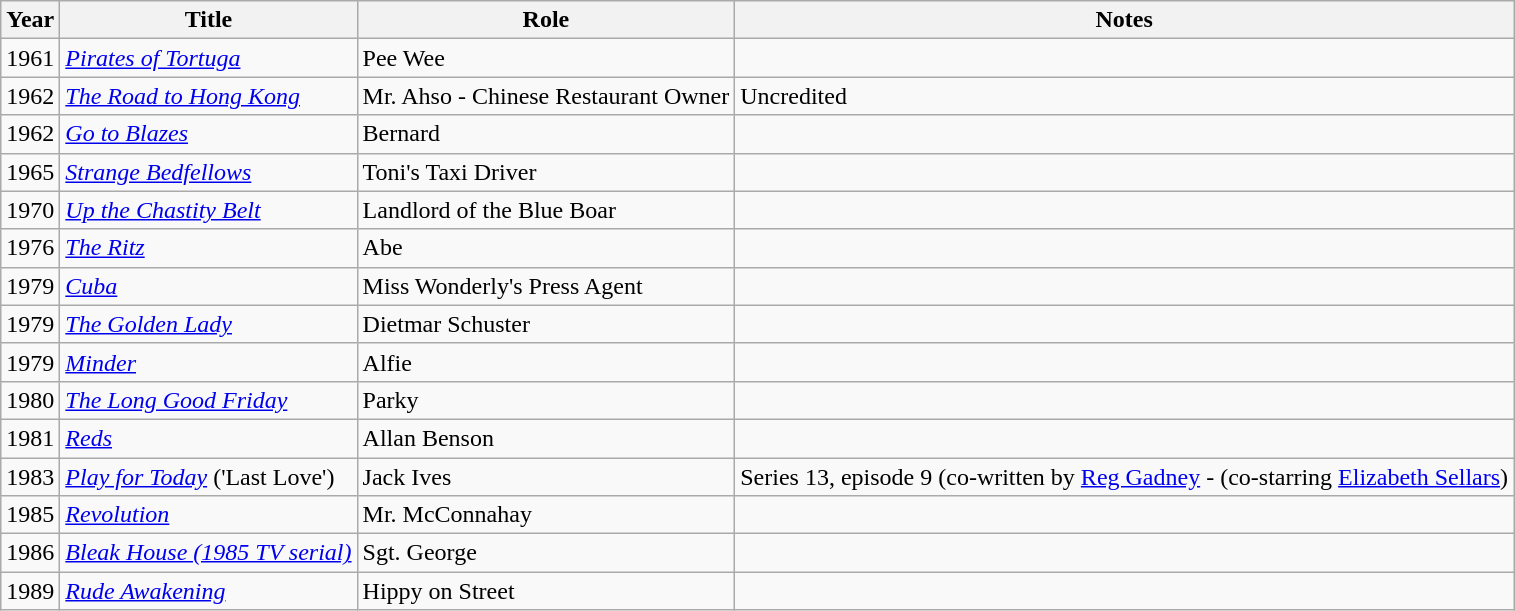<table class="wikitable">
<tr>
<th>Year</th>
<th>Title</th>
<th>Role</th>
<th>Notes</th>
</tr>
<tr>
<td>1961</td>
<td><em><a href='#'>Pirates of Tortuga</a></em></td>
<td>Pee Wee</td>
<td></td>
</tr>
<tr>
<td>1962</td>
<td><em><a href='#'>The Road to Hong Kong</a></em></td>
<td>Mr. Ahso - Chinese Restaurant Owner</td>
<td>Uncredited</td>
</tr>
<tr>
<td>1962</td>
<td><em><a href='#'>Go to Blazes</a></em></td>
<td>Bernard</td>
<td></td>
</tr>
<tr>
<td>1965</td>
<td><em><a href='#'>Strange Bedfellows</a></em></td>
<td>Toni's Taxi Driver</td>
<td></td>
</tr>
<tr>
<td>1970</td>
<td><em><a href='#'>Up the Chastity Belt</a></em></td>
<td>Landlord of the Blue Boar</td>
<td></td>
</tr>
<tr>
<td>1976</td>
<td><em><a href='#'>The Ritz</a></em></td>
<td>Abe</td>
<td></td>
</tr>
<tr>
<td>1979</td>
<td><em><a href='#'>Cuba</a></em></td>
<td>Miss Wonderly's Press Agent</td>
<td></td>
</tr>
<tr>
<td>1979</td>
<td><em><a href='#'>The Golden Lady</a></em></td>
<td>Dietmar Schuster</td>
<td></td>
</tr>
<tr>
<td>1979</td>
<td><em><a href='#'>Minder</a></em></td>
<td>Alfie</td>
<td></td>
</tr>
<tr>
<td>1980</td>
<td><em><a href='#'>The Long Good Friday</a></em></td>
<td>Parky</td>
<td></td>
</tr>
<tr>
<td>1981</td>
<td><em><a href='#'>Reds</a></em></td>
<td>Allan Benson</td>
<td></td>
</tr>
<tr>
<td>1983</td>
<td><em><a href='#'>Play for Today</a></em> ('Last Love')</td>
<td>Jack Ives</td>
<td>Series 13, episode 9 (co-written by <a href='#'>Reg Gadney</a> -  (co-starring  <a href='#'>Elizabeth Sellars</a>)</td>
</tr>
<tr>
<td>1985</td>
<td><em><a href='#'>Revolution</a></em></td>
<td>Mr. McConnahay</td>
<td></td>
</tr>
<tr>
<td>1986</td>
<td><em><a href='#'>Bleak House (1985 TV serial)</a></em></td>
<td>Sgt. George</td>
<td></td>
</tr>
<tr>
<td>1989</td>
<td><em><a href='#'>Rude Awakening</a></em></td>
<td>Hippy on Street</td>
<td></td>
</tr>
</table>
